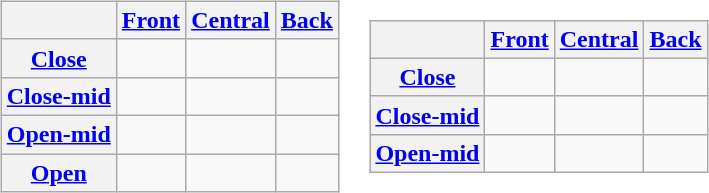<table>
<tr>
<td><br><table class="wikitable" style="text-align: center;">
<tr>
<th></th>
<th><a href='#'>Front</a></th>
<th><a href='#'>Central</a></th>
<th><a href='#'>Back</a></th>
</tr>
<tr>
<th><a href='#'>Close</a></th>
<td></td>
<td></td>
<td></td>
</tr>
<tr>
<th><a href='#'>Close-mid</a></th>
<td></td>
<td></td>
<td></td>
</tr>
<tr>
<th><a href='#'>Open-mid</a></th>
<td></td>
<td></td>
<td></td>
</tr>
<tr>
<th><a href='#'>Open</a></th>
<td></td>
<td></td>
<td></td>
</tr>
</table>
</td>
<td><br><table class="wikitable" style="text-align: center;">
<tr>
<th></th>
<th><a href='#'>Front</a></th>
<th><a href='#'>Central</a></th>
<th><a href='#'>Back</a></th>
</tr>
<tr>
<th><a href='#'>Close</a></th>
<td></td>
<td></td>
<td></td>
</tr>
<tr>
<th><a href='#'>Close-mid</a></th>
<td></td>
<td></td>
<td></td>
</tr>
<tr>
<th><a href='#'>Open-mid</a></th>
<td></td>
<td></td>
<td></td>
</tr>
</table>
</td>
</tr>
</table>
